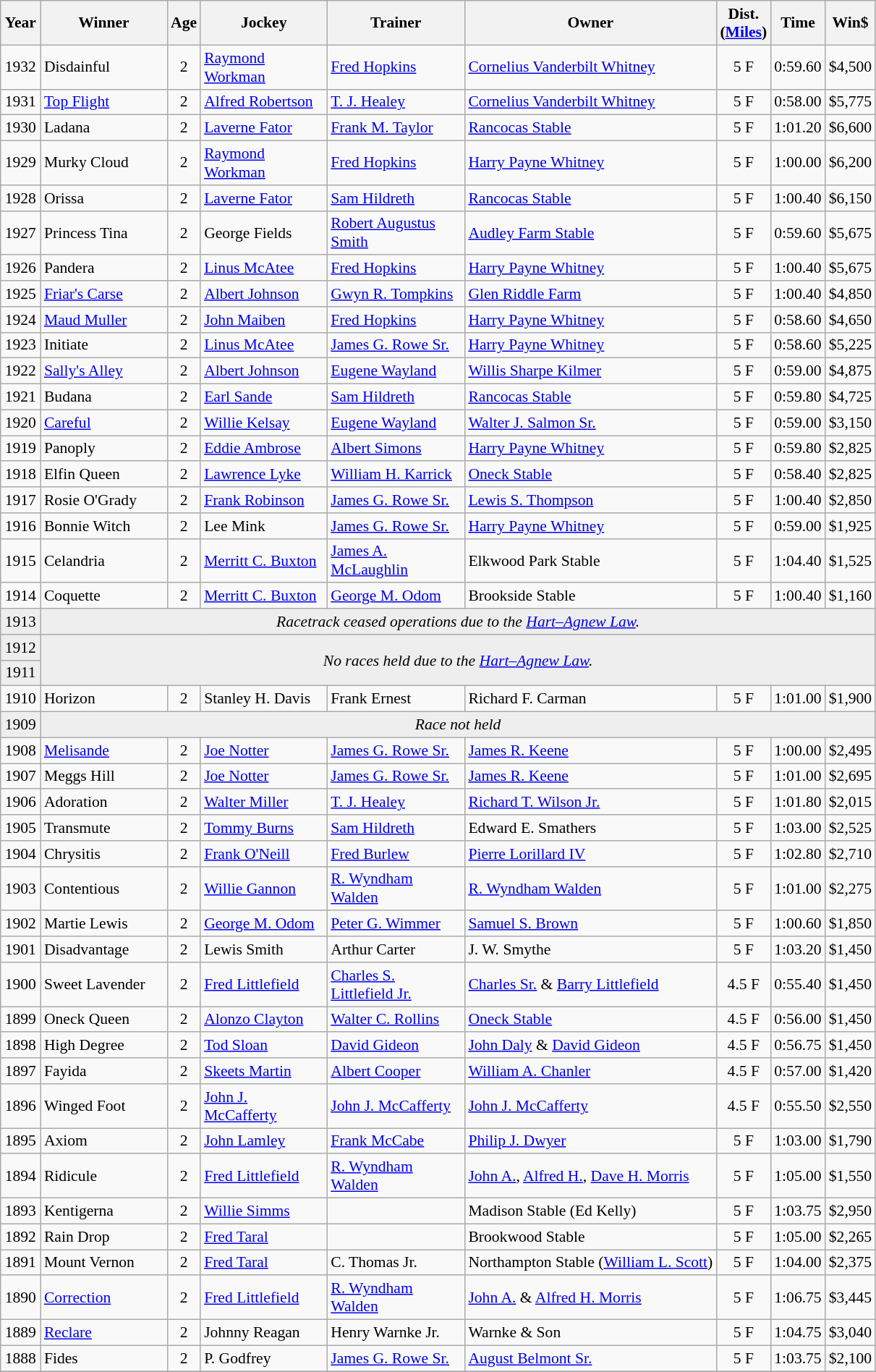<table class="wikitable sortable" style="font-size:90%">
<tr>
<th style="width:30px">Year<br></th>
<th style="width:110px">Winner<br></th>
<th style="width:20px">Age<br></th>
<th style="width:110px">Jockey<br></th>
<th style="width:120px">Trainer<br></th>
<th>Owner<br></th>
<th style="width:25px">Dist.<br> <span>(<a href='#'>Miles</a>)</span></th>
<th style="width:25px">Time<br></th>
<th style="width:25px">Win$<br></th>
</tr>
<tr>
<td align=center>1932</td>
<td>Disdainful</td>
<td align=center>2</td>
<td><a href='#'>Raymond Workman</a></td>
<td><a href='#'>Fred Hopkins</a></td>
<td><a href='#'>Cornelius Vanderbilt Whitney</a></td>
<td align=center>5 F</td>
<td align=center>0:59.60</td>
<td align=center>$4,500</td>
</tr>
<tr>
<td align=center>1931</td>
<td><a href='#'>Top Flight</a></td>
<td align=center>2</td>
<td><a href='#'>Alfred Robertson</a></td>
<td><a href='#'>T. J. Healey</a></td>
<td><a href='#'>Cornelius Vanderbilt Whitney</a></td>
<td align=center>5 F</td>
<td align=center>0:58.00</td>
<td align=center>$5,775</td>
</tr>
<tr>
<td align=center>1930</td>
<td>Ladana</td>
<td align=center>2</td>
<td><a href='#'>Laverne Fator</a></td>
<td><a href='#'>Frank M. Taylor</a></td>
<td><a href='#'>Rancocas Stable</a></td>
<td align=center>5 F</td>
<td align=center>1:01.20</td>
<td align=center>$6,600</td>
</tr>
<tr>
<td align=center>1929</td>
<td>Murky Cloud</td>
<td align=center>2</td>
<td><a href='#'>Raymond Workman</a></td>
<td><a href='#'>Fred Hopkins</a></td>
<td><a href='#'>Harry Payne Whitney</a></td>
<td align=center>5 F</td>
<td align=center>1:00.00</td>
<td align=center>$6,200</td>
</tr>
<tr>
<td align=center>1928</td>
<td>Orissa</td>
<td align=center>2</td>
<td><a href='#'>Laverne Fator</a></td>
<td><a href='#'>Sam Hildreth</a></td>
<td><a href='#'>Rancocas Stable</a></td>
<td align=center>5 F</td>
<td align=center>1:00.40</td>
<td align=center>$6,150</td>
</tr>
<tr>
<td align=center>1927</td>
<td>Princess Tina</td>
<td align=center>2</td>
<td>George Fields</td>
<td><a href='#'>Robert Augustus Smith</a></td>
<td><a href='#'>Audley Farm Stable</a></td>
<td align=center>5 F</td>
<td align=center>0:59.60</td>
<td align=center>$5,675</td>
</tr>
<tr>
<td align=center>1926</td>
<td>Pandera</td>
<td align=center>2</td>
<td><a href='#'>Linus McAtee</a></td>
<td><a href='#'>Fred Hopkins</a></td>
<td><a href='#'>Harry Payne Whitney</a></td>
<td align=center>5 F</td>
<td align=center>1:00.40</td>
<td align=center>$5,675</td>
</tr>
<tr>
<td align=center>1925</td>
<td><a href='#'>Friar's Carse</a></td>
<td align=center>2</td>
<td><a href='#'>Albert Johnson</a></td>
<td><a href='#'>Gwyn R. Tompkins</a></td>
<td><a href='#'>Glen Riddle Farm</a></td>
<td align=center>5 F</td>
<td align=center>1:00.40</td>
<td align=center>$4,850</td>
</tr>
<tr>
<td align=center>1924</td>
<td><a href='#'>Maud Muller</a></td>
<td align=center>2</td>
<td><a href='#'>John Maiben</a></td>
<td><a href='#'>Fred Hopkins</a></td>
<td><a href='#'>Harry Payne Whitney</a></td>
<td align=center>5 F</td>
<td align=center>0:58.60</td>
<td align=center>$4,650</td>
</tr>
<tr>
<td align=center>1923</td>
<td>Initiate</td>
<td align=center>2</td>
<td><a href='#'>Linus McAtee</a></td>
<td><a href='#'>James G. Rowe Sr.</a></td>
<td><a href='#'>Harry Payne Whitney</a></td>
<td align=center>5 F</td>
<td align=center>0:58.60</td>
<td align=center>$5,225</td>
</tr>
<tr>
<td align=center>1922</td>
<td><a href='#'>Sally's Alley</a></td>
<td align=center>2</td>
<td><a href='#'>Albert Johnson</a></td>
<td><a href='#'>Eugene Wayland</a></td>
<td><a href='#'>Willis Sharpe Kilmer</a></td>
<td align=center>5 F</td>
<td align=center>0:59.00</td>
<td align=center>$4,875</td>
</tr>
<tr>
<td align=center>1921</td>
<td>Budana</td>
<td align=center>2</td>
<td><a href='#'>Earl Sande</a></td>
<td><a href='#'>Sam Hildreth</a></td>
<td><a href='#'>Rancocas Stable</a></td>
<td align=center>5 F</td>
<td align=center>0:59.80</td>
<td align=center>$4,725</td>
</tr>
<tr>
<td align=center>1920</td>
<td><a href='#'>Careful</a></td>
<td align=center>2</td>
<td><a href='#'>Willie Kelsay</a></td>
<td><a href='#'>Eugene Wayland</a></td>
<td><a href='#'>Walter J. Salmon Sr.</a></td>
<td align=center>5 F</td>
<td align=center>0:59.00</td>
<td align=center>$3,150</td>
</tr>
<tr>
<td align=center>1919</td>
<td>Panoply</td>
<td align=center>2</td>
<td><a href='#'>Eddie Ambrose</a></td>
<td><a href='#'>Albert Simons</a></td>
<td><a href='#'>Harry Payne Whitney</a></td>
<td align=center>5 F</td>
<td align=center>0:59.80</td>
<td align=center>$2,825</td>
</tr>
<tr>
<td align=center>1918</td>
<td>Elfin Queen</td>
<td align=center>2</td>
<td><a href='#'>Lawrence Lyke</a></td>
<td><a href='#'>William H. Karrick</a></td>
<td><a href='#'>Oneck Stable</a></td>
<td align=center>5 F</td>
<td align=center>0:58.40</td>
<td align=center>$2,825</td>
</tr>
<tr>
<td align=center>1917</td>
<td>Rosie O'Grady</td>
<td align=center>2</td>
<td><a href='#'>Frank Robinson</a></td>
<td><a href='#'>James G. Rowe Sr.</a></td>
<td><a href='#'>Lewis S. Thompson</a></td>
<td align=center>5 F</td>
<td align=center>1:00.40</td>
<td align=center>$2,850</td>
</tr>
<tr>
<td align=center>1916</td>
<td>Bonnie Witch</td>
<td align=center>2</td>
<td>Lee Mink</td>
<td><a href='#'>James G. Rowe Sr.</a></td>
<td><a href='#'>Harry Payne Whitney</a></td>
<td align=center>5 F</td>
<td align=center>0:59.00</td>
<td align=center>$1,925</td>
</tr>
<tr>
<td align=center>1915</td>
<td>Celandria</td>
<td align=center>2</td>
<td><a href='#'>Merritt C. Buxton</a></td>
<td><a href='#'>James A. McLaughlin</a></td>
<td>Elkwood Park Stable</td>
<td align=center>5 F</td>
<td align=center>1:04.40</td>
<td align=center>$1,525</td>
</tr>
<tr>
<td align=center>1914</td>
<td>Coquette</td>
<td align=center>2</td>
<td><a href='#'>Merritt C. Buxton</a></td>
<td><a href='#'>George M. Odom</a></td>
<td>Brookside Stable</td>
<td align=center>5 F</td>
<td align=center>1:00.40</td>
<td align=center>$1,160</td>
</tr>
<tr bgcolor="#eeeeee">
<td align=center>1913</td>
<td align=center colspan=9><em>Racetrack ceased operations due to the <a href='#'>Hart–Agnew Law</a>.</em></td>
</tr>
<tr style="background:#eee;">
<td align=center>1912</td>
<td rowspan="2" colspan="8" style="text-align:center;"><em>No races held due to the <a href='#'>Hart–Agnew Law</a>.</em></td>
</tr>
<tr style="background:#eee;">
<td align=center>1911</td>
</tr>
<tr>
<td align=center>1910</td>
<td>Horizon</td>
<td align=center>2</td>
<td>Stanley H. Davis</td>
<td>Frank Ernest</td>
<td>Richard F. Carman</td>
<td align=center>5 F</td>
<td align=center>1:01.00</td>
<td align=center>$1,900</td>
</tr>
<tr bgcolor="#eeeeee">
<td align=center>1909</td>
<td align=center colspan=8><em>Race not held</em></td>
</tr>
<tr>
<td align=center>1908</td>
<td><a href='#'>Melisande</a></td>
<td align=center>2</td>
<td><a href='#'>Joe Notter</a></td>
<td><a href='#'>James G. Rowe Sr.</a></td>
<td><a href='#'>James R. Keene</a></td>
<td align=center>5 F</td>
<td align=center>1:00.00</td>
<td align=center>$2,495</td>
</tr>
<tr>
<td align=center>1907</td>
<td>Meggs Hill</td>
<td align=center>2</td>
<td><a href='#'>Joe Notter</a></td>
<td><a href='#'>James G. Rowe Sr.</a></td>
<td><a href='#'>James R. Keene</a></td>
<td align=center>5 F</td>
<td align=center>1:01.00</td>
<td align=center>$2,695</td>
</tr>
<tr>
<td align=center>1906</td>
<td>Adoration</td>
<td align=center>2</td>
<td><a href='#'>Walter Miller</a></td>
<td><a href='#'>T. J. Healey</a></td>
<td><a href='#'>Richard T. Wilson Jr.</a></td>
<td align=center>5 F</td>
<td align=center>1:01.80</td>
<td align=center>$2,015</td>
</tr>
<tr>
<td align=center>1905</td>
<td>Transmute</td>
<td align=center>2</td>
<td><a href='#'>Tommy Burns</a></td>
<td><a href='#'>Sam Hildreth</a></td>
<td>Edward E. Smathers</td>
<td align=center>5 F</td>
<td align=center>1:03.00</td>
<td align=center>$2,525</td>
</tr>
<tr>
<td align=center>1904</td>
<td>Chrysitis</td>
<td align=center>2</td>
<td><a href='#'>Frank O'Neill</a></td>
<td><a href='#'>Fred Burlew</a></td>
<td><a href='#'>Pierre Lorillard IV</a></td>
<td align=center>5 F</td>
<td align=center>1:02.80</td>
<td align=center>$2,710</td>
</tr>
<tr>
<td align=center>1903</td>
<td>Contentious</td>
<td align=center>2</td>
<td><a href='#'>Willie Gannon</a></td>
<td><a href='#'>R. Wyndham Walden</a></td>
<td><a href='#'>R. Wyndham Walden</a></td>
<td align=center>5 F</td>
<td align=center>1:01.00</td>
<td align=center>$2,275</td>
</tr>
<tr>
<td align=center>1902</td>
<td>Martie Lewis</td>
<td align=center>2</td>
<td><a href='#'>George M. Odom</a></td>
<td><a href='#'>Peter G. Wimmer</a></td>
<td><a href='#'>Samuel S. Brown</a></td>
<td align=center>5 F</td>
<td align=center>1:00.60</td>
<td align=center>$1,850</td>
</tr>
<tr>
<td align=center>1901</td>
<td>Disadvantage</td>
<td align=center>2</td>
<td>Lewis Smith</td>
<td>Arthur Carter</td>
<td>J. W. Smythe</td>
<td align=center>5 F</td>
<td align=center>1:03.20</td>
<td align=center>$1,450</td>
</tr>
<tr>
<td align=center>1900</td>
<td>Sweet Lavender</td>
<td align=center>2</td>
<td><a href='#'>Fred Littlefield</a></td>
<td><a href='#'>Charles S. Littlefield Jr.</a></td>
<td><a href='#'>Charles Sr.</a> & <a href='#'>Barry Littlefield</a></td>
<td align=center>4.5 F</td>
<td align=center>0:55.40</td>
<td align=center>$1,450</td>
</tr>
<tr>
<td align=center>1899</td>
<td>Oneck Queen</td>
<td align=center>2</td>
<td><a href='#'>Alonzo Clayton</a></td>
<td><a href='#'>Walter C. Rollins</a></td>
<td><a href='#'>Oneck Stable</a></td>
<td align=center>4.5 F</td>
<td align=center>0:56.00</td>
<td align=center>$1,450</td>
</tr>
<tr>
<td align=center>1898</td>
<td>High Degree</td>
<td align=center>2</td>
<td><a href='#'>Tod Sloan</a></td>
<td><a href='#'>David Gideon</a></td>
<td><a href='#'>John Daly</a> & <a href='#'>David Gideon</a></td>
<td align=center>4.5 F</td>
<td align=center>0:56.75</td>
<td align=center>$1,450</td>
</tr>
<tr>
<td align=center>1897</td>
<td>Fayida</td>
<td align=center>2</td>
<td><a href='#'>Skeets Martin</a></td>
<td><a href='#'>Albert Cooper</a></td>
<td><a href='#'>William A. Chanler</a></td>
<td align=center>4.5 F</td>
<td align=center>0:57.00</td>
<td align=center>$1,420</td>
</tr>
<tr>
<td align=center>1896</td>
<td>Winged Foot</td>
<td align=center>2</td>
<td><a href='#'>John J. McCafferty</a></td>
<td><a href='#'>John J. McCafferty</a></td>
<td><a href='#'>John J. McCafferty</a></td>
<td align=center>4.5 F</td>
<td align=center>0:55.50</td>
<td align=center>$2,550</td>
</tr>
<tr>
<td align=center>1895</td>
<td>Axiom</td>
<td align=center>2</td>
<td><a href='#'>John Lamley</a></td>
<td><a href='#'>Frank McCabe</a></td>
<td><a href='#'>Philip J. Dwyer</a></td>
<td align=center>5 F</td>
<td align=center>1:03.00</td>
<td align=center>$1,790</td>
</tr>
<tr>
<td align=center>1894</td>
<td>Ridicule</td>
<td align=center>2</td>
<td><a href='#'>Fred Littlefield</a></td>
<td><a href='#'>R. Wyndham Walden</a></td>
<td><a href='#'>John A.</a>, <a href='#'>Alfred H.</a>, <a href='#'>Dave H. Morris</a></td>
<td align=center>5 F</td>
<td align=center>1:05.00</td>
<td align=center>$1,550</td>
</tr>
<tr>
<td align=center>1893</td>
<td>Kentigerna</td>
<td align=center>2</td>
<td><a href='#'>Willie Simms</a></td>
<td></td>
<td>Madison Stable (Ed Kelly)</td>
<td align=center>5 F</td>
<td align=center>1:03.75</td>
<td align=center>$2,950</td>
</tr>
<tr>
<td align=center>1892</td>
<td>Rain Drop</td>
<td align=center>2</td>
<td><a href='#'>Fred Taral</a></td>
<td></td>
<td>Brookwood Stable</td>
<td align=center>5 F</td>
<td align=center>1:05.00</td>
<td align=center>$2,265</td>
</tr>
<tr>
<td align=center>1891</td>
<td>Mount Vernon</td>
<td align=center>2</td>
<td><a href='#'>Fred Taral</a></td>
<td>C. Thomas Jr.</td>
<td>Northampton Stable (<a href='#'>William L. Scott</a>)</td>
<td align=center>5 F</td>
<td align=center>1:04.00</td>
<td align=center>$2,375</td>
</tr>
<tr>
<td align=center>1890</td>
<td><a href='#'>Correction</a></td>
<td align=center>2</td>
<td><a href='#'>Fred Littlefield</a></td>
<td><a href='#'>R. Wyndham Walden</a></td>
<td><a href='#'>John A.</a> & <a href='#'>Alfred H. Morris</a></td>
<td align=center>5 F</td>
<td align=center>1:06.75</td>
<td align=center>$3,445</td>
</tr>
<tr>
<td align=center>1889</td>
<td><a href='#'>Reclare</a></td>
<td align=center>2</td>
<td>Johnny Reagan</td>
<td>Henry Warnke Jr.</td>
<td>Warnke & Son</td>
<td align=center>5 F</td>
<td>1:04.75</td>
<td align=center>$3,040</td>
</tr>
<tr>
<td align=center>1888</td>
<td>Fides</td>
<td align=center>2</td>
<td>P. Godfrey</td>
<td><a href='#'>James G. Rowe Sr.</a></td>
<td><a href='#'>August Belmont Sr.</a></td>
<td align=center>5 F</td>
<td align=center>1:03.75</td>
<td align=center>$2,100</td>
</tr>
<tr>
</tr>
</table>
